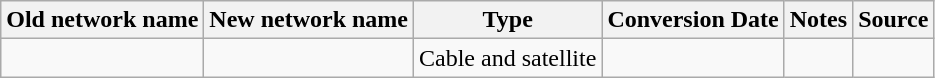<table class="wikitable">
<tr>
<th>Old network name</th>
<th>New network name</th>
<th>Type</th>
<th>Conversion Date</th>
<th>Notes</th>
<th>Source</th>
</tr>
<tr>
<td></td>
<td></td>
<td>Cable and satellite</td>
<td></td>
<td></td>
<td></td>
</tr>
</table>
